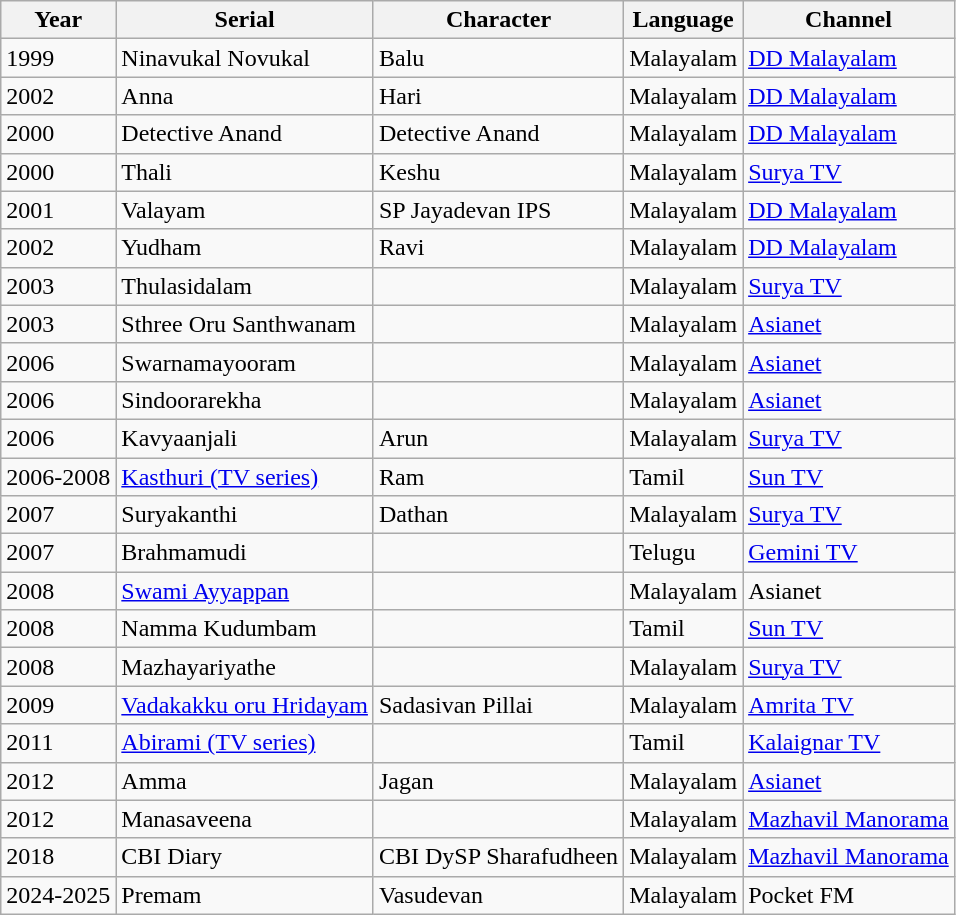<table class="wikitable">
<tr>
<th>Year</th>
<th>Serial</th>
<th>Character</th>
<th>Language</th>
<th>Channel</th>
</tr>
<tr>
<td>1999</td>
<td>Ninavukal Novukal</td>
<td>Balu</td>
<td>Malayalam</td>
<td><a href='#'>DD Malayalam</a></td>
</tr>
<tr>
<td>2002</td>
<td>Anna</td>
<td>Hari</td>
<td>Malayalam</td>
<td><a href='#'>DD Malayalam</a></td>
</tr>
<tr>
<td>2000</td>
<td>Detective Anand</td>
<td>Detective Anand</td>
<td>Malayalam</td>
<td><a href='#'>DD Malayalam</a></td>
</tr>
<tr>
<td>2000</td>
<td>Thali</td>
<td>Keshu</td>
<td>Malayalam</td>
<td><a href='#'>Surya TV</a></td>
</tr>
<tr>
<td>2001</td>
<td>Valayam</td>
<td>SP Jayadevan IPS</td>
<td>Malayalam</td>
<td><a href='#'>DD Malayalam</a></td>
</tr>
<tr>
<td>2002</td>
<td>Yudham</td>
<td>Ravi</td>
<td>Malayalam</td>
<td><a href='#'>DD Malayalam</a></td>
</tr>
<tr>
<td>2003</td>
<td>Thulasidalam</td>
<td></td>
<td>Malayalam</td>
<td><a href='#'>Surya TV</a></td>
</tr>
<tr>
<td>2003</td>
<td>Sthree Oru Santhwanam</td>
<td></td>
<td>Malayalam</td>
<td><a href='#'>Asianet</a></td>
</tr>
<tr>
<td>2006</td>
<td>Swarnamayooram</td>
<td></td>
<td>Malayalam</td>
<td><a href='#'>Asianet</a></td>
</tr>
<tr>
<td>2006</td>
<td>Sindoorarekha</td>
<td></td>
<td>Malayalam</td>
<td><a href='#'>Asianet</a></td>
</tr>
<tr>
<td>2006</td>
<td>Kavyaanjali</td>
<td>Arun</td>
<td>Malayalam</td>
<td><a href='#'>Surya TV</a></td>
</tr>
<tr>
<td>2006-2008</td>
<td><a href='#'>Kasthuri (TV series)</a></td>
<td>Ram</td>
<td>Tamil</td>
<td><a href='#'>Sun TV</a></td>
</tr>
<tr>
<td>2007</td>
<td>Suryakanthi</td>
<td>Dathan</td>
<td>Malayalam</td>
<td><a href='#'>Surya TV</a></td>
</tr>
<tr>
<td>2007</td>
<td>Brahmamudi</td>
<td></td>
<td>Telugu</td>
<td><a href='#'>Gemini TV</a></td>
</tr>
<tr>
<td>2008</td>
<td><a href='#'>Swami Ayyappan</a></td>
<td></td>
<td>Malayalam</td>
<td>Asianet</td>
</tr>
<tr>
<td>2008</td>
<td>Namma Kudumbam</td>
<td></td>
<td>Tamil</td>
<td><a href='#'>Sun TV</a></td>
</tr>
<tr>
<td>2008</td>
<td>Mazhayariyathe</td>
<td></td>
<td>Malayalam</td>
<td><a href='#'>Surya TV</a></td>
</tr>
<tr>
<td>2009</td>
<td><a href='#'>Vadakakku oru Hridayam</a></td>
<td>Sadasivan Pillai</td>
<td>Malayalam</td>
<td><a href='#'>Amrita TV</a></td>
</tr>
<tr>
<td>2011</td>
<td><a href='#'>Abirami (TV series)</a></td>
<td></td>
<td>Tamil</td>
<td><a href='#'>Kalaignar TV</a></td>
</tr>
<tr>
<td>2012</td>
<td>Amma</td>
<td>Jagan</td>
<td>Malayalam</td>
<td><a href='#'>Asianet</a></td>
</tr>
<tr>
<td>2012</td>
<td>Manasaveena</td>
<td></td>
<td>Malayalam</td>
<td><a href='#'>Mazhavil Manorama</a></td>
</tr>
<tr>
<td>2018</td>
<td>CBI Diary</td>
<td>CBI DySP Sharafudheen</td>
<td>Malayalam</td>
<td><a href='#'>Mazhavil Manorama</a></td>
</tr>
<tr>
<td>2024-2025</td>
<td>Premam</td>
<td>Vasudevan</td>
<td>Malayalam</td>
<td>Pocket FM</td>
</tr>
</table>
